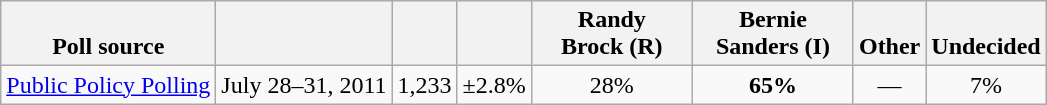<table class="wikitable" style="text-align:center">
<tr valign= bottom>
<th>Poll source</th>
<th></th>
<th></th>
<th></th>
<th style="width:100px;">Randy<br>Brock (R)</th>
<th style="width:100px;">Bernie<br>Sanders (I)</th>
<th>Other</th>
<th>Undecided</th>
</tr>
<tr>
<td align=left><a href='#'>Public Policy Polling</a></td>
<td>July 28–31, 2011</td>
<td>1,233</td>
<td>±2.8%</td>
<td>28%</td>
<td><strong>65%</strong></td>
<td>—</td>
<td>7%</td>
</tr>
</table>
